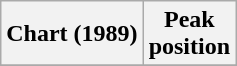<table class="wikitable sortable plainrowheaders" style="text-align:center">
<tr>
<th>Chart (1989)</th>
<th>Peak<br>position</th>
</tr>
<tr>
</tr>
</table>
